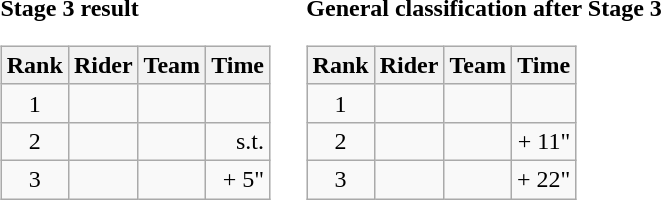<table>
<tr>
<td><strong>Stage 3 result</strong><br><table class="wikitable">
<tr>
<th scope="col">Rank</th>
<th scope="col">Rider</th>
<th scope="col">Team</th>
<th scope="col">Time</th>
</tr>
<tr>
<td style="text-align:center;">1</td>
<td></td>
<td></td>
<td style="text-align:right;"></td>
</tr>
<tr>
<td style="text-align:center;">2</td>
<td></td>
<td></td>
<td style="text-align:right;">s.t.</td>
</tr>
<tr>
<td style="text-align:center;">3</td>
<td></td>
<td></td>
<td style="text-align:right;">+ 5"</td>
</tr>
</table>
</td>
<td></td>
<td><strong>General classification after Stage 3</strong><br><table class="wikitable">
<tr>
<th scope="col">Rank</th>
<th scope="col">Rider</th>
<th scope="col">Team</th>
<th scope="col">Time</th>
</tr>
<tr>
<td style="text-align:center;">1</td>
<td></td>
<td></td>
<td style="text-align:right;"></td>
</tr>
<tr>
<td style="text-align:center;">2</td>
<td></td>
<td></td>
<td style="text-align:right;">+ 11"</td>
</tr>
<tr>
<td style="text-align:center;">3</td>
<td></td>
<td></td>
<td style="text-align:right;">+ 22"</td>
</tr>
</table>
</td>
</tr>
</table>
